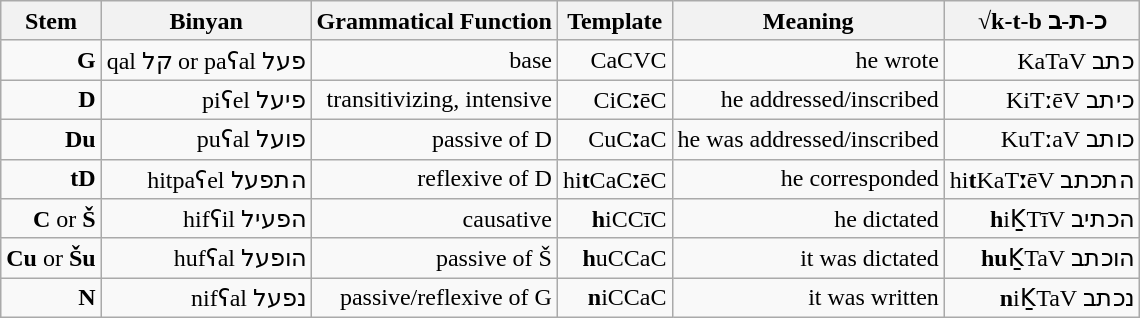<table class="wikitable">
<tr>
<th>Stem</th>
<th>Binyan</th>
<th>Grammatical Function</th>
<th>Template</th>
<th>Meaning</th>
<th>√k-t-b כ-ת-ב</th>
</tr>
<tr align="right">
<td><strong>G</strong></td>
<td>qal קל or paʕal פעל</td>
<td>base</td>
<td>CaCVC</td>
<td>he wrote</td>
<td>KaTaV כתב</td>
</tr>
<tr align="right">
<td><strong>D</strong></td>
<td>piʕel פיעל</td>
<td>transitivizing, intensive</td>
<td>CiC<strong>ː</strong>ēC</td>
<td>he addressed/inscribed</td>
<td>KiTːēV כיתב</td>
</tr>
<tr align="right">
<td><strong>Du</strong></td>
<td>puʕal פועל</td>
<td>passive of D</td>
<td>CuC<strong>ː</strong>aC</td>
<td>he was addressed/inscribed</td>
<td>KuTːaV כותב</td>
</tr>
<tr align="right">
<td><strong>tD</strong></td>
<td>hitpaʕel התפעל</td>
<td>reflexive of D</td>
<td>hi<strong>t</strong>CaC<strong>ː</strong>ēC</td>
<td>he corresponded</td>
<td>hi<strong>t</strong>KaT<strong>ː</strong>ēV התכתב</td>
</tr>
<tr align="right">
<td><strong>C</strong> or <strong>Š</strong></td>
<td>hifʕil הפעיל</td>
<td>causative</td>
<td><strong>h</strong>iCCīC</td>
<td>he dictated</td>
<td><strong>h</strong>iḴTīV הכתיב</td>
</tr>
<tr align="right">
<td><strong>Cu</strong> or <strong>Šu</strong></td>
<td>hufʕal הופעל</td>
<td>passive of Š</td>
<td><strong>h</strong>uCCaC</td>
<td>it was dictated</td>
<td><strong>hu</strong>ḴTaV הוכתב</td>
</tr>
<tr align="right">
<td><strong>N</strong></td>
<td>nifʕal נפעל</td>
<td>passive/reflexive of G</td>
<td><strong>n</strong>iCCaC</td>
<td>it was written</td>
<td><strong>n</strong>iḴTaV נכתב</td>
</tr>
</table>
